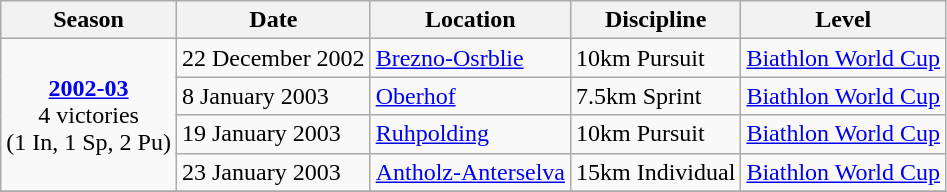<table class="wikitable">
<tr>
<th>Season</th>
<th>Date</th>
<th>Location</th>
<th>Discipline</th>
<th>Level</th>
</tr>
<tr>
<td rowspan ="4" style="text-align:center;"><strong><a href='#'>2002-03</a></strong> <br> 4 victories <br> (1 In, 1 Sp, 2 Pu)</td>
<td>22 December 2002</td>
<td> <a href='#'>Brezno-Osrblie</a></td>
<td>10km Pursuit</td>
<td><a href='#'>Biathlon World Cup</a></td>
</tr>
<tr>
<td>8 January 2003</td>
<td> <a href='#'>Oberhof</a></td>
<td>7.5km Sprint</td>
<td><a href='#'>Biathlon World Cup</a></td>
</tr>
<tr>
<td>19 January 2003</td>
<td> <a href='#'>Ruhpolding</a></td>
<td>10km Pursuit</td>
<td><a href='#'>Biathlon World Cup</a></td>
</tr>
<tr>
<td>23 January 2003</td>
<td> <a href='#'>Antholz-Anterselva</a></td>
<td>15km Individual</td>
<td><a href='#'>Biathlon World Cup</a></td>
</tr>
<tr>
</tr>
</table>
